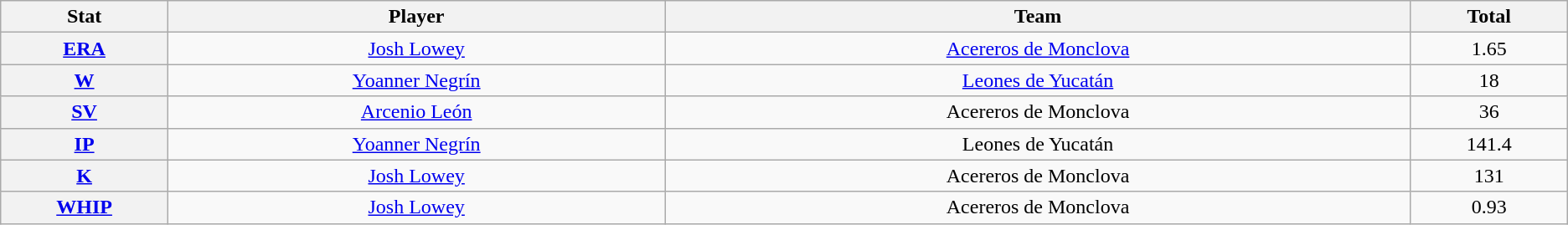<table class="wikitable" style="text-align:center;">
<tr>
<th scope="col" width="3%">Stat</th>
<th scope="col" width="10%">Player</th>
<th scope="col" width="15%">Team</th>
<th scope="col" width="3%">Total</th>
</tr>
<tr>
<th scope="row" style="text-align:center;"><a href='#'>ERA</a></th>
<td> <a href='#'>Josh Lowey</a></td>
<td><a href='#'>Acereros de Monclova</a></td>
<td>1.65</td>
</tr>
<tr>
<th scope="row" style="text-align:center;"><a href='#'>W</a></th>
<td> <a href='#'>Yoanner Negrín</a></td>
<td><a href='#'>Leones de Yucatán</a></td>
<td>18</td>
</tr>
<tr>
<th scope="row" style="text-align:center;"><a href='#'>SV</a></th>
<td> <a href='#'>Arcenio León</a></td>
<td>Acereros de Monclova</td>
<td>36</td>
</tr>
<tr>
<th scope="row" style="text-align:center;"><a href='#'>IP</a></th>
<td> <a href='#'>Yoanner Negrín</a></td>
<td>Leones de Yucatán</td>
<td>141.4</td>
</tr>
<tr>
<th scope="row" style="text-align:center;"><a href='#'>K</a></th>
<td> <a href='#'>Josh Lowey</a></td>
<td>Acereros de Monclova</td>
<td>131</td>
</tr>
<tr>
<th scope="row" style="text-align:center;"><a href='#'>WHIP</a></th>
<td> <a href='#'>Josh Lowey</a></td>
<td>Acereros de Monclova</td>
<td>0.93</td>
</tr>
</table>
